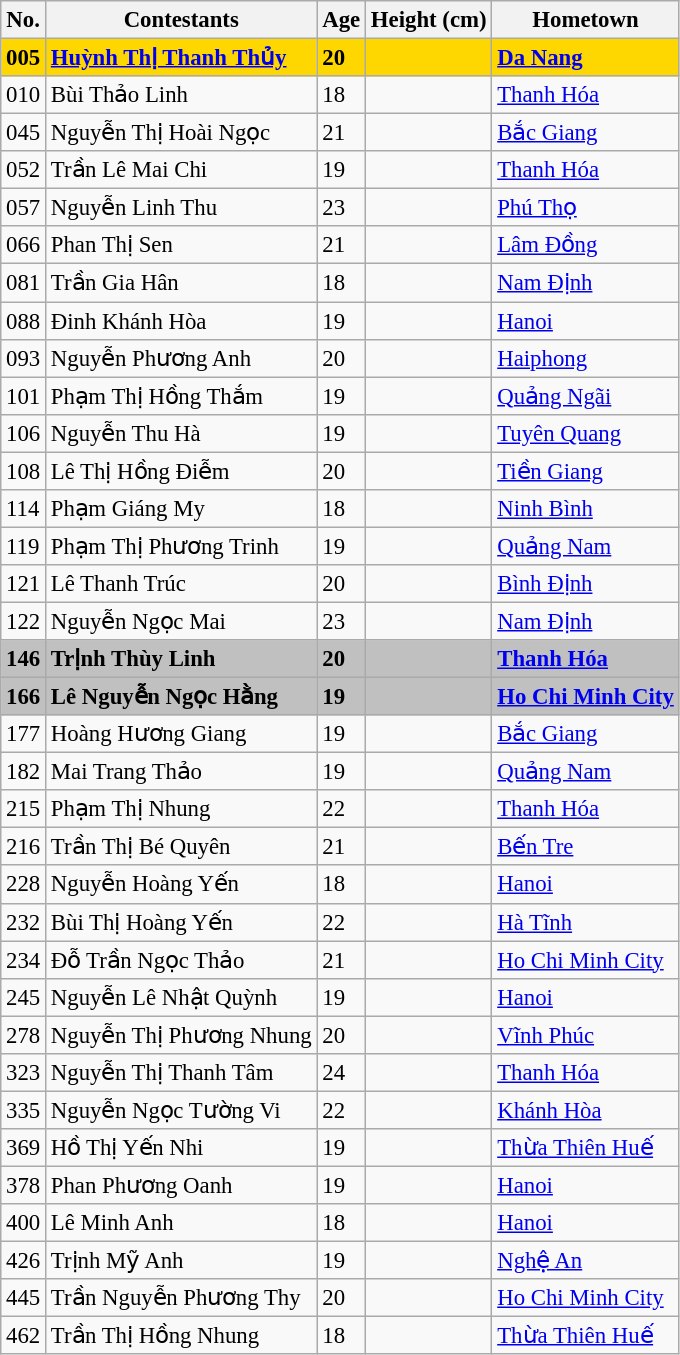<table class="wikitable sortable" style="font-size:95%;">
<tr>
<th>No.</th>
<th>Contestants</th>
<th>Age</th>
<th>Height (cm)</th>
<th>Hometown</th>
</tr>
<tr style="background:gold;">
<td><strong>005</strong></td>
<td><strong><a href='#'>Huỳnh Thị Thanh Thủy</a></strong></td>
<td><strong>20</strong></td>
<td><strong></strong></td>
<td><strong><a href='#'>Da Nang</a></strong></td>
</tr>
<tr>
<td>010</td>
<td>Bùi Thảo Linh</td>
<td>18</td>
<td></td>
<td><a href='#'>Thanh Hóa</a></td>
</tr>
<tr>
<td>045</td>
<td>Nguyễn Thị Hoài Ngọc</td>
<td>21</td>
<td></td>
<td><a href='#'>Bắc Giang</a></td>
</tr>
<tr>
<td>052</td>
<td>Trần Lê Mai Chi</td>
<td>19</td>
<td></td>
<td><a href='#'>Thanh Hóa</a></td>
</tr>
<tr>
<td>057</td>
<td>Nguyễn Linh Thu</td>
<td>23</td>
<td></td>
<td><a href='#'>Phú Thọ</a></td>
</tr>
<tr>
<td>066</td>
<td>Phan Thị Sen</td>
<td>21</td>
<td></td>
<td><a href='#'>Lâm Đồng</a></td>
</tr>
<tr>
<td>081</td>
<td>Trần Gia Hân</td>
<td>18</td>
<td></td>
<td><a href='#'>Nam Định</a></td>
</tr>
<tr>
<td>088</td>
<td>Đinh Khánh Hòa</td>
<td>19</td>
<td></td>
<td><a href='#'>Hanoi</a></td>
</tr>
<tr>
<td>093</td>
<td>Nguyễn Phương Anh</td>
<td>20</td>
<td></td>
<td><a href='#'>Haiphong</a></td>
</tr>
<tr>
<td>101</td>
<td>Phạm Thị Hồng Thắm</td>
<td>19</td>
<td></td>
<td><a href='#'>Quảng Ngãi</a></td>
</tr>
<tr>
<td>106</td>
<td>Nguyễn Thu Hà</td>
<td>19</td>
<td></td>
<td><a href='#'>Tuyên Quang</a></td>
</tr>
<tr>
<td>108</td>
<td>Lê Thị Hồng Điễm</td>
<td>20</td>
<td></td>
<td><a href='#'>Tiền Giang</a></td>
</tr>
<tr>
<td>114</td>
<td>Phạm Giáng My</td>
<td>18</td>
<td></td>
<td><a href='#'>Ninh Bình</a></td>
</tr>
<tr>
<td>119</td>
<td>Phạm Thị Phương Trinh</td>
<td>19</td>
<td></td>
<td><a href='#'>Quảng Nam</a></td>
</tr>
<tr>
<td>121</td>
<td>Lê Thanh Trúc</td>
<td>20</td>
<td></td>
<td><a href='#'>Bình Định</a></td>
</tr>
<tr>
<td>122</td>
<td>Nguyễn Ngọc Mai</td>
<td>23</td>
<td></td>
<td><a href='#'>Nam Định</a></td>
</tr>
<tr style="background:silver;">
<td><strong>146</strong></td>
<td><strong>Trịnh Thùy Linh</strong></td>
<td><strong>20</strong></td>
<td><strong></strong></td>
<td><strong><a href='#'>Thanh Hóa</a></strong></td>
</tr>
<tr style="background:silver;">
<td><strong>166</strong></td>
<td><strong>Lê Nguyễn Ngọc Hằng</strong></td>
<td><strong>19</strong></td>
<td><strong></strong></td>
<td><strong><a href='#'>Ho Chi Minh City</a></strong></td>
</tr>
<tr>
<td>177</td>
<td>Hoàng Hương Giang</td>
<td>19</td>
<td></td>
<td><a href='#'>Bắc Giang</a></td>
</tr>
<tr>
<td>182</td>
<td>Mai Trang Thảo</td>
<td>19</td>
<td></td>
<td><a href='#'>Quảng Nam</a></td>
</tr>
<tr>
<td>215</td>
<td>Phạm Thị Nhung</td>
<td>22</td>
<td></td>
<td><a href='#'>Thanh Hóa</a></td>
</tr>
<tr>
<td>216</td>
<td>Trần Thị Bé Quyên</td>
<td>21</td>
<td></td>
<td><a href='#'>Bến Tre</a></td>
</tr>
<tr>
<td>228</td>
<td>Nguyễn Hoàng Yến</td>
<td>18</td>
<td></td>
<td><a href='#'>Hanoi</a></td>
</tr>
<tr>
<td>232</td>
<td>Bùi Thị Hoàng Yến</td>
<td>22</td>
<td></td>
<td><a href='#'>Hà Tĩnh</a></td>
</tr>
<tr>
<td>234</td>
<td>Đỗ Trần Ngọc Thảo</td>
<td>21</td>
<td></td>
<td><a href='#'>Ho Chi Minh City</a></td>
</tr>
<tr>
<td>245</td>
<td>Nguyễn Lê Nhật Quỳnh</td>
<td>19</td>
<td></td>
<td><a href='#'>Hanoi</a></td>
</tr>
<tr>
<td>278</td>
<td>Nguyễn Thị Phương Nhung</td>
<td>20</td>
<td></td>
<td><a href='#'>Vĩnh Phúc</a></td>
</tr>
<tr>
<td>323</td>
<td>Nguyễn Thị Thanh Tâm</td>
<td>24</td>
<td></td>
<td><a href='#'>Thanh Hóa</a></td>
</tr>
<tr>
<td>335</td>
<td>Nguyễn Ngọc Tường Vi</td>
<td>22</td>
<td></td>
<td><a href='#'>Khánh Hòa</a></td>
</tr>
<tr>
<td>369</td>
<td>Hồ Thị Yến Nhi</td>
<td>19</td>
<td></td>
<td><a href='#'>Thừa Thiên Huế</a></td>
</tr>
<tr>
<td>378</td>
<td>Phan Phương Oanh</td>
<td>19</td>
<td></td>
<td><a href='#'>Hanoi</a></td>
</tr>
<tr>
<td>400</td>
<td>Lê Minh Anh</td>
<td>18</td>
<td></td>
<td><a href='#'>Hanoi</a></td>
</tr>
<tr>
<td>426</td>
<td>Trịnh Mỹ Anh</td>
<td>19</td>
<td></td>
<td><a href='#'>Nghệ An</a></td>
</tr>
<tr>
<td>445</td>
<td>Trần Nguyễn Phương Thy</td>
<td>20</td>
<td></td>
<td><a href='#'>Ho Chi Minh City</a></td>
</tr>
<tr>
<td>462</td>
<td>Trần Thị Hồng Nhung</td>
<td>18</td>
<td></td>
<td><a href='#'>Thừa Thiên Huế</a></td>
</tr>
</table>
